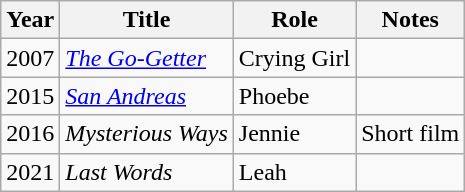<table class="wikitable sortable">
<tr>
<th>Year</th>
<th>Title</th>
<th>Role</th>
<th>Notes</th>
</tr>
<tr>
<td>2007</td>
<td><em><a href='#'>The Go-Getter</a></em></td>
<td>Crying Girl</td>
<td></td>
</tr>
<tr>
<td>2015</td>
<td><em><a href='#'>San Andreas</a></em></td>
<td>Phoebe</td>
<td></td>
</tr>
<tr>
<td>2016</td>
<td><em>Mysterious Ways</em></td>
<td>Jennie</td>
<td>Short film</td>
</tr>
<tr>
<td>2021</td>
<td><em>Last Words</em></td>
<td>Leah</td>
<td></td>
</tr>
</table>
